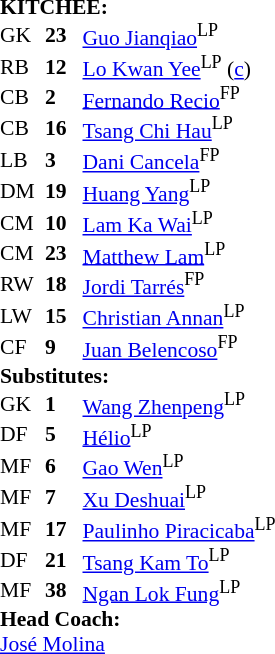<table style="font-size: 90%" cellspacing="0" cellpadding="0">
<tr>
<td colspan="4"><strong>KITCHEE:</strong></td>
</tr>
<tr>
<th width="30"></th>
<th width="25"></th>
</tr>
<tr>
<td>GK</td>
<td><strong>23</strong></td>
<td> <a href='#'>Guo Jianqiao</a><sup>LP</sup></td>
<td></td>
<td></td>
</tr>
<tr>
<td>RB</td>
<td><strong>12</strong></td>
<td> <a href='#'>Lo Kwan Yee</a><sup>LP</sup> (<a href='#'>c</a>)</td>
<td></td>
<td></td>
</tr>
<tr>
<td>CB</td>
<td><strong>2</strong></td>
<td> <a href='#'>Fernando Recio</a><sup>FP</sup></td>
<td></td>
<td></td>
</tr>
<tr>
<td>CB</td>
<td><strong>16</strong></td>
<td> <a href='#'>Tsang Chi Hau</a><sup>LP</sup></td>
<td></td>
<td></td>
</tr>
<tr>
<td>LB</td>
<td><strong>3</strong></td>
<td> <a href='#'>Dani Cancela</a><sup>FP</sup></td>
<td></td>
<td></td>
</tr>
<tr>
<td>DM</td>
<td><strong>19</strong></td>
<td> <a href='#'>Huang Yang</a><sup>LP</sup></td>
<td></td>
<td></td>
</tr>
<tr>
<td>CM</td>
<td><strong>10</strong></td>
<td> <a href='#'>Lam Ka Wai</a><sup>LP</sup></td>
<td></td>
<td></td>
</tr>
<tr>
<td>CM</td>
<td><strong>23</strong></td>
<td> <a href='#'>Matthew Lam</a><sup>LP</sup></td>
<td></td>
<td></td>
</tr>
<tr>
<td>RW</td>
<td><strong>18</strong></td>
<td> <a href='#'>Jordi Tarrés</a><sup>FP</sup></td>
<td></td>
<td></td>
</tr>
<tr>
<td>LW</td>
<td><strong>15</strong></td>
<td> <a href='#'>Christian Annan</a><sup>LP</sup></td>
<td></td>
<td></td>
</tr>
<tr>
<td>CF</td>
<td><strong>9</strong></td>
<td> <a href='#'>Juan Belencoso</a><sup>FP</sup></td>
<td></td>
<td></td>
</tr>
<tr>
<td colspan=4><strong>Substitutes:</strong></td>
</tr>
<tr>
<td>GK</td>
<td><strong>1</strong></td>
<td> <a href='#'>Wang Zhenpeng</a><sup>LP</sup></td>
<td></td>
<td></td>
</tr>
<tr>
<td>DF</td>
<td><strong>5</strong></td>
<td> <a href='#'>Hélio</a><sup>LP</sup></td>
<td></td>
<td></td>
</tr>
<tr>
<td>MF</td>
<td><strong>6</strong></td>
<td> <a href='#'>Gao Wen</a><sup>LP</sup></td>
<td></td>
<td></td>
</tr>
<tr>
<td>MF</td>
<td><strong>7</strong></td>
<td> <a href='#'>Xu Deshuai</a><sup>LP</sup></td>
<td></td>
<td></td>
</tr>
<tr>
<td>MF</td>
<td><strong>17</strong></td>
<td> <a href='#'>Paulinho Piracicaba</a><sup>LP</sup></td>
<td></td>
<td></td>
</tr>
<tr>
<td>DF</td>
<td><strong>21</strong></td>
<td> <a href='#'>Tsang Kam To</a><sup>LP</sup></td>
<td></td>
<td></td>
</tr>
<tr>
<td>MF</td>
<td><strong>38</strong></td>
<td> <a href='#'>Ngan Lok Fung</a><sup>LP</sup></td>
<td></td>
<td></td>
</tr>
<tr>
<td colspan=4><strong>Head Coach:</strong></td>
</tr>
<tr>
<td colspan="4"> <a href='#'>José Molina</a></td>
</tr>
</table>
